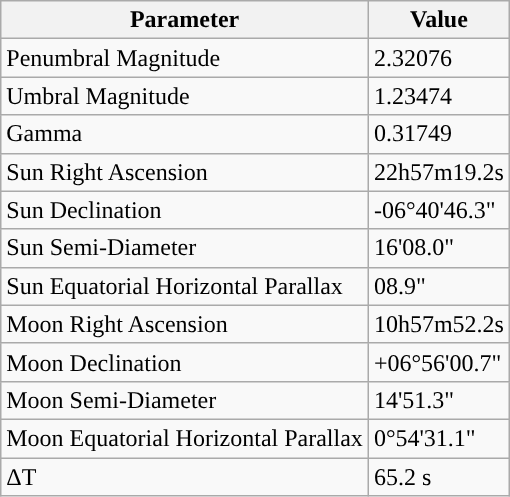<table class="wikitable">
<tr>
<th>Parameter</th>
<th>Value</th>
</tr>
<tr>
<td>Penumbral Magnitude</td>
<td>2.32076</td>
</tr>
<tr>
<td>Umbral Magnitude</td>
<td>1.23474</td>
</tr>
<tr>
<td>Gamma</td>
<td>0.31749</td>
</tr>
<tr>
<td>Sun Right Ascension</td>
<td>22h57m19.2s</td>
</tr>
<tr>
<td>Sun Declination</td>
<td>-06°40'46.3"</td>
</tr>
<tr>
<td>Sun Semi-Diameter</td>
<td>16'08.0"</td>
</tr>
<tr>
<td>Sun Equatorial Horizontal Parallax</td>
<td>08.9"</td>
</tr>
<tr>
<td>Moon Right Ascension</td>
<td>10h57m52.2s</td>
</tr>
<tr>
<td>Moon Declination</td>
<td>+06°56'00.7"</td>
</tr>
<tr>
<td>Moon Semi-Diameter</td>
<td>14'51.3"</td>
</tr>
<tr>
<td>Moon Equatorial Horizontal Parallax</td>
<td>0°54'31.1"</td>
</tr>
<tr>
<td>ΔT</td>
<td>65.2 s</td>
</tr>
</table>
